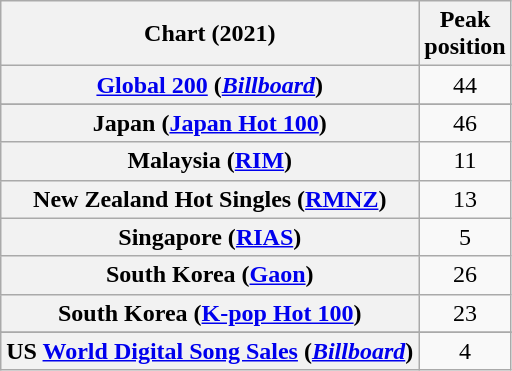<table class="wikitable sortable plainrowheaders" style="text-align:center">
<tr>
<th scope="col">Chart (2021)</th>
<th scope="col">Peak<br>position</th>
</tr>
<tr>
<th scope="row"><a href='#'>Global 200</a> (<em><a href='#'>Billboard</a></em>)</th>
<td>44</td>
</tr>
<tr>
</tr>
<tr>
<th scope="row">Japan (<a href='#'>Japan Hot 100</a>)</th>
<td>46</td>
</tr>
<tr>
<th scope="row">Malaysia (<a href='#'>RIM</a>)</th>
<td>11</td>
</tr>
<tr>
<th scope="row">New Zealand Hot Singles (<a href='#'>RMNZ</a>)</th>
<td>13</td>
</tr>
<tr>
<th scope="row">Singapore (<a href='#'>RIAS</a>)</th>
<td>5</td>
</tr>
<tr>
<th scope="row">South Korea (<a href='#'>Gaon</a>)</th>
<td>26</td>
</tr>
<tr>
<th scope="row">South Korea (<a href='#'>K-pop Hot 100</a>)</th>
<td>23</td>
</tr>
<tr>
</tr>
<tr>
<th scope="row">US <a href='#'>World Digital Song Sales</a> (<em><a href='#'>Billboard</a></em>)</th>
<td>4</td>
</tr>
</table>
